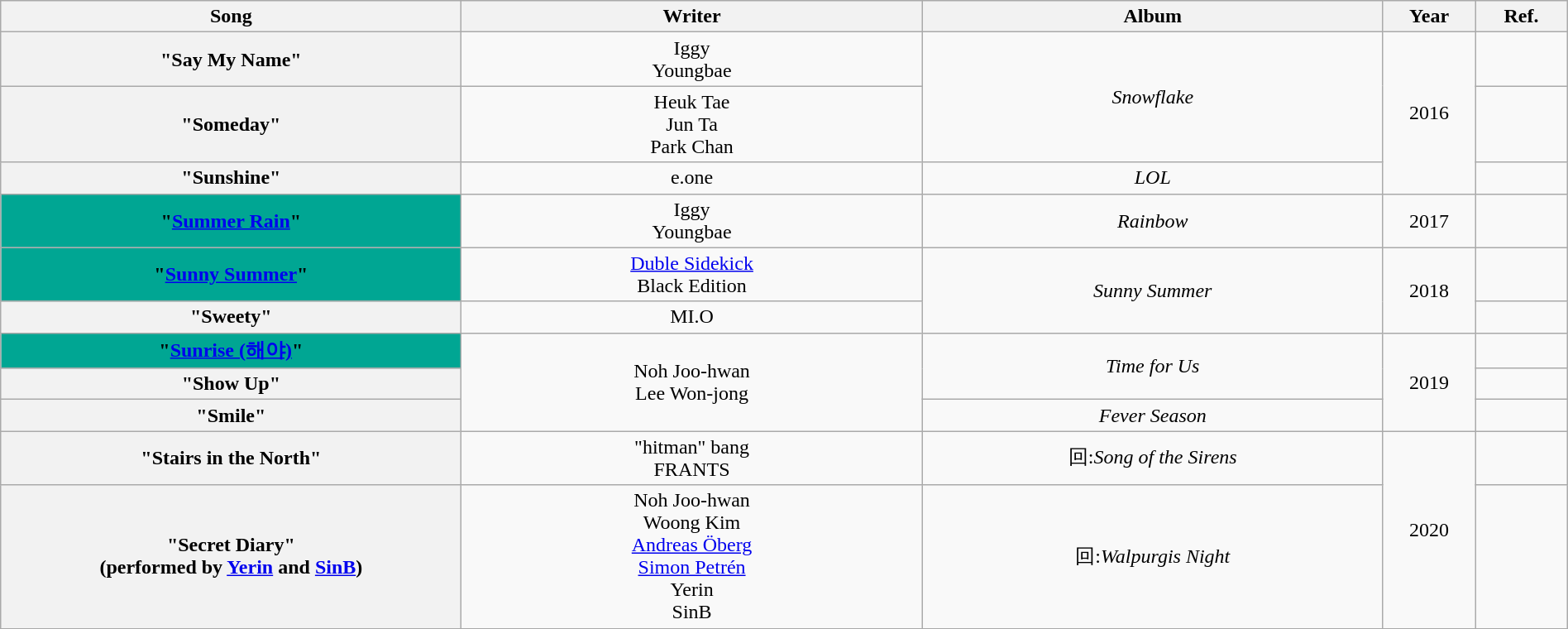<table class="wikitable plainrowheaders" style="text-align:center; width:100%">
<tr>
<th style="width:25%">Song</th>
<th style="width:25%">Writer</th>
<th style="width:25%">Album</th>
<th style="width:5%">Year</th>
<th style="width:5%">Ref.</th>
</tr>
<tr>
<th scope="row">"Say My Name" </th>
<td>Iggy<br>Youngbae</td>
<td rowspan="2"><em>Snowflake</em></td>
<td rowspan="3">2016</td>
<td></td>
</tr>
<tr>
<th scope="row">"Someday" </th>
<td>Heuk Tae<br>Jun Ta<br>Park Chan</td>
<td></td>
</tr>
<tr>
<th scope="row">"Sunshine" </th>
<td>e.one</td>
<td><em>LOL</em></td>
<td></td>
</tr>
<tr>
<th scope="row" style="background-color:#00A693 ">"<a href='#'>Summer Rain</a>"  </th>
<td>Iggy<br>Youngbae</td>
<td><em>Rainbow</em></td>
<td>2017</td>
<td></td>
</tr>
<tr>
<th scope="row" style="background-color:#00A693 ">"<a href='#'>Sunny Summer</a>"  </th>
<td><a href='#'>Duble Sidekick</a><br>Black Edition</td>
<td rowspan="2"><em>Sunny Summer</em></td>
<td rowspan="2">2018</td>
<td></td>
</tr>
<tr>
<th scope="row">"Sweety"</th>
<td>MI.O</td>
<td></td>
</tr>
<tr>
<th scope="row" style="background-color:#00A693 ">"<a href='#'>Sunrise (해야)</a>"  </th>
<td rowspan="3">Noh Joo-hwan<br>Lee Won-jong</td>
<td rowspan="2"><em>Time for Us</em></td>
<td rowspan="3">2019</td>
<td></td>
</tr>
<tr>
<th scope="row">"Show Up" </th>
<td></td>
</tr>
<tr>
<th scope="row">"Smile" </th>
<td><em>Fever Season</em></td>
<td></td>
</tr>
<tr>
<th scope="row">"Stairs in the North" </th>
<td>"hitman" bang<br>FRANTS</td>
<td>回:<em>Song of the Sirens</em></td>
<td rowspan="2">2020</td>
<td></td>
</tr>
<tr>
<th scope="row">"Secret Diary"<br><span>(performed by <a href='#'>Yerin</a> and <a href='#'>SinB</a>)</span></th>
<td>Noh Joo-hwan<br>Woong Kim<br><a href='#'>Andreas Öberg</a><br><a href='#'>Simon Petrén</a><br>Yerin<br>SinB</td>
<td>回:<em>Walpurgis Night</em></td>
<td></td>
</tr>
</table>
